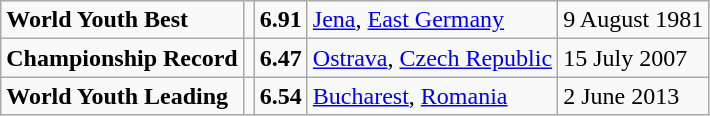<table class="wikitable">
<tr>
<td><strong>World Youth Best</strong></td>
<td></td>
<td><strong>6.91</strong></td>
<td><a href='#'>Jena</a>, <a href='#'>East Germany</a></td>
<td>9 August 1981</td>
</tr>
<tr>
<td><strong>Championship Record</strong></td>
<td></td>
<td><strong>6.47</strong></td>
<td><a href='#'>Ostrava</a>, <a href='#'>Czech Republic</a></td>
<td>15 July 2007</td>
</tr>
<tr>
<td><strong>World Youth Leading</strong></td>
<td></td>
<td><strong>6.54</strong></td>
<td><a href='#'>Bucharest</a>, <a href='#'>Romania</a></td>
<td>2 June 2013</td>
</tr>
</table>
